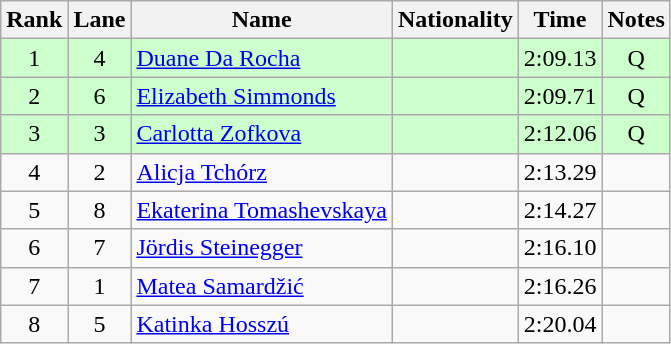<table class="wikitable sortable" style="text-align:center">
<tr>
<th>Rank</th>
<th>Lane</th>
<th>Name</th>
<th>Nationality</th>
<th>Time</th>
<th>Notes</th>
</tr>
<tr bgcolor=ccffcc>
<td>1</td>
<td>4</td>
<td align=left><a href='#'>Duane Da Rocha</a></td>
<td align=left></td>
<td>2:09.13</td>
<td>Q</td>
</tr>
<tr bgcolor=ccffcc>
<td>2</td>
<td>6</td>
<td align=left><a href='#'>Elizabeth Simmonds</a></td>
<td align=left></td>
<td>2:09.71</td>
<td>Q</td>
</tr>
<tr bgcolor=ccffcc>
<td>3</td>
<td>3</td>
<td align=left><a href='#'>Carlotta Zofkova</a></td>
<td align=left></td>
<td>2:12.06</td>
<td>Q</td>
</tr>
<tr>
<td>4</td>
<td>2</td>
<td align=left><a href='#'>Alicja Tchórz</a></td>
<td align=left></td>
<td>2:13.29</td>
<td></td>
</tr>
<tr>
<td>5</td>
<td>8</td>
<td align=left><a href='#'>Ekaterina Tomashevskaya</a></td>
<td align=left></td>
<td>2:14.27</td>
<td></td>
</tr>
<tr>
<td>6</td>
<td>7</td>
<td align=left><a href='#'>Jördis Steinegger</a></td>
<td align=left></td>
<td>2:16.10</td>
<td></td>
</tr>
<tr>
<td>7</td>
<td>1</td>
<td align=left><a href='#'>Matea Samardžić</a></td>
<td align=left></td>
<td>2:16.26</td>
<td></td>
</tr>
<tr>
<td>8</td>
<td>5</td>
<td align=left><a href='#'>Katinka Hosszú</a></td>
<td align=left></td>
<td>2:20.04</td>
<td></td>
</tr>
</table>
